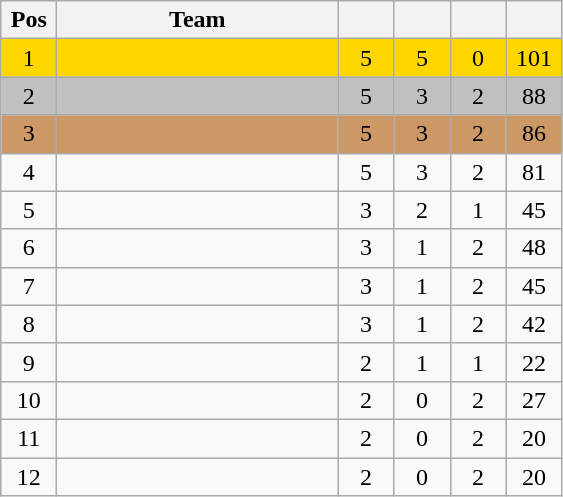<table class="wikitable" style="text-align:center">
<tr>
<th width=30>Pos</th>
<th width=180>Team</th>
<th width=30></th>
<th width=30></th>
<th width=30></th>
<th width=30></th>
</tr>
<tr bgcolor=gold>
<td>1</td>
<td align=left></td>
<td>5</td>
<td>5</td>
<td>0</td>
<td>101</td>
</tr>
<tr bgcolor=silver>
<td>2</td>
<td align=left></td>
<td>5</td>
<td>3</td>
<td>2</td>
<td>88</td>
</tr>
<tr bgcolor=cc9966>
<td>3</td>
<td align=left></td>
<td>5</td>
<td>3</td>
<td>2</td>
<td>86</td>
</tr>
<tr>
<td>4</td>
<td align=left></td>
<td>5</td>
<td>3</td>
<td>2</td>
<td>81</td>
</tr>
<tr>
<td>5</td>
<td align=left></td>
<td>3</td>
<td>2</td>
<td>1</td>
<td>45</td>
</tr>
<tr>
<td>6</td>
<td align=left></td>
<td>3</td>
<td>1</td>
<td>2</td>
<td>48</td>
</tr>
<tr>
<td>7</td>
<td align=left></td>
<td>3</td>
<td>1</td>
<td>2</td>
<td>45</td>
</tr>
<tr>
<td>8</td>
<td align=left></td>
<td>3</td>
<td>1</td>
<td>2</td>
<td>42</td>
</tr>
<tr>
<td>9</td>
<td align=left></td>
<td>2</td>
<td>1</td>
<td>1</td>
<td>22</td>
</tr>
<tr>
<td>10</td>
<td align=left></td>
<td>2</td>
<td>0</td>
<td>2</td>
<td>27</td>
</tr>
<tr>
<td>11</td>
<td align=left></td>
<td>2</td>
<td>0</td>
<td>2</td>
<td>20</td>
</tr>
<tr>
<td>12</td>
<td align=left></td>
<td>2</td>
<td>0</td>
<td>2</td>
<td>20</td>
</tr>
</table>
